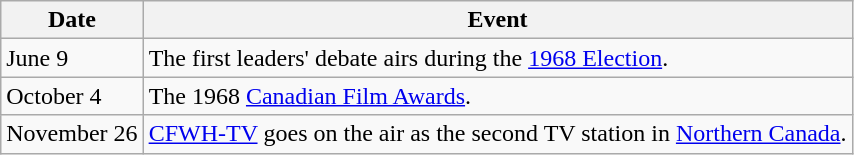<table class="wikitable">
<tr>
<th>Date</th>
<th>Event</th>
</tr>
<tr>
<td>June 9</td>
<td>The first leaders' debate airs during the <a href='#'>1968 Election</a>.</td>
</tr>
<tr>
<td>October 4</td>
<td>The 1968 <a href='#'>Canadian Film Awards</a>.</td>
</tr>
<tr>
<td>November 26</td>
<td><a href='#'>CFWH-TV</a> goes on the air as the second TV station in <a href='#'>Northern Canada</a>.</td>
</tr>
</table>
